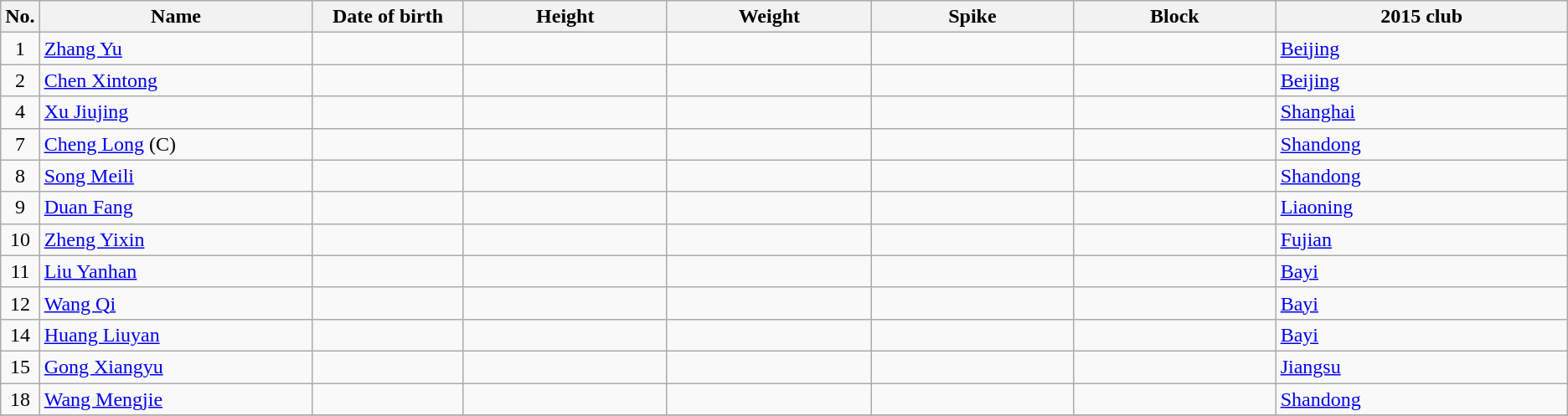<table class="wikitable sortable" style="text-align:center;">
<tr>
<th>No.</th>
<th style="width:15em">Name</th>
<th style="width:8em">Date of birth</th>
<th style="width:11em">Height</th>
<th style="width:11em">Weight</th>
<th style="width:11em">Spike</th>
<th style="width:11em">Block</th>
<th style="width:16em">2015 club</th>
</tr>
<tr>
<td>1</td>
<td align=left><a href='#'>Zhang Yu</a></td>
<td align=right></td>
<td></td>
<td></td>
<td></td>
<td></td>
<td align=left> <a href='#'>Beijing</a></td>
</tr>
<tr>
<td>2</td>
<td align=left><a href='#'>Chen Xintong</a></td>
<td align=right></td>
<td></td>
<td></td>
<td></td>
<td></td>
<td align=left> <a href='#'>Beijing</a></td>
</tr>
<tr>
<td>4</td>
<td align=left><a href='#'>Xu Jiujing</a></td>
<td align=right></td>
<td></td>
<td></td>
<td></td>
<td></td>
<td align=left> <a href='#'>Shanghai</a></td>
</tr>
<tr>
<td>7</td>
<td align=left><a href='#'>Cheng Long</a> (C)</td>
<td align=right></td>
<td></td>
<td></td>
<td></td>
<td></td>
<td align=left> <a href='#'>Shandong</a></td>
</tr>
<tr>
<td>8</td>
<td align=left><a href='#'>Song Meili</a></td>
<td align=right></td>
<td></td>
<td></td>
<td></td>
<td></td>
<td align=left> <a href='#'>Shandong</a></td>
</tr>
<tr>
<td>9</td>
<td align=left><a href='#'>Duan Fang</a></td>
<td align=right></td>
<td></td>
<td></td>
<td></td>
<td></td>
<td align=left> <a href='#'>Liaoning</a></td>
</tr>
<tr>
<td>10</td>
<td align=left><a href='#'>Zheng Yixin</a></td>
<td align=right></td>
<td></td>
<td></td>
<td></td>
<td></td>
<td align=left> <a href='#'>Fujian</a></td>
</tr>
<tr>
<td>11</td>
<td align=left><a href='#'>Liu Yanhan</a></td>
<td align=right></td>
<td></td>
<td></td>
<td></td>
<td></td>
<td align=left> <a href='#'>Bayi</a></td>
</tr>
<tr>
<td>12</td>
<td align=left><a href='#'>Wang Qi</a></td>
<td align=right></td>
<td></td>
<td></td>
<td></td>
<td></td>
<td align=left> <a href='#'>Bayi</a></td>
</tr>
<tr>
<td>14</td>
<td align=left><a href='#'>Huang Liuyan</a></td>
<td align=right></td>
<td></td>
<td></td>
<td></td>
<td></td>
<td align=left> <a href='#'>Bayi</a></td>
</tr>
<tr>
<td>15</td>
<td align=left><a href='#'>Gong Xiangyu</a></td>
<td align=right></td>
<td></td>
<td></td>
<td></td>
<td></td>
<td align=left> <a href='#'>Jiangsu</a></td>
</tr>
<tr>
<td>18</td>
<td align=left><a href='#'>Wang Mengjie</a></td>
<td align=right></td>
<td></td>
<td></td>
<td></td>
<td></td>
<td align=left> <a href='#'>Shandong</a></td>
</tr>
<tr>
</tr>
</table>
